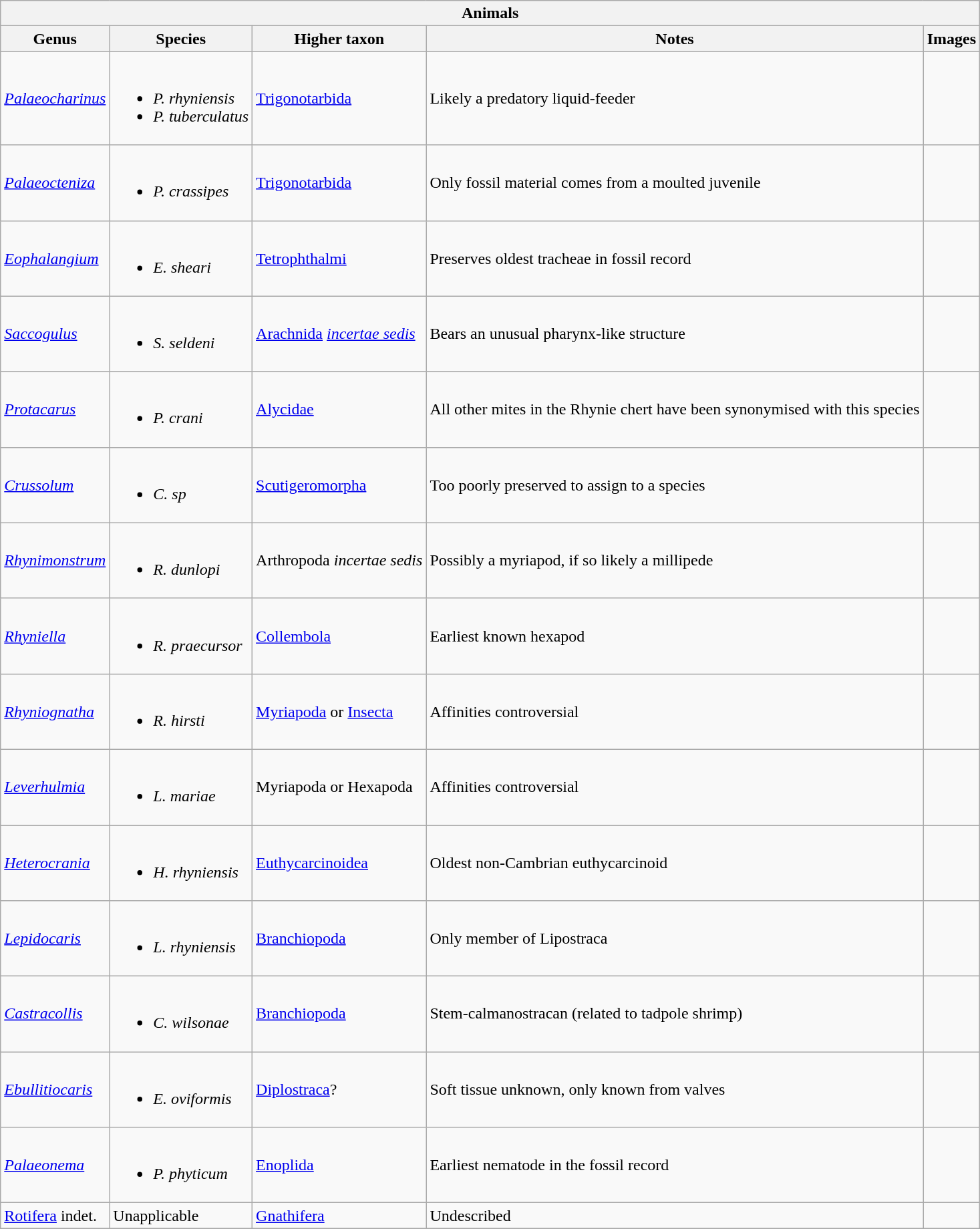<table class="wikitable sortable mw-collapsible">
<tr>
<th colspan="6" align="center">Animals</th>
</tr>
<tr>
<th>Genus</th>
<th>Species</th>
<th>Higher taxon</th>
<th>Notes</th>
<th>Images</th>
</tr>
<tr>
<td><em><a href='#'>Palaeocharinus</a></em></td>
<td><br><ul><li><em>P. rhyniensis</em></li><li><em>P. tuberculatus</em></li></ul></td>
<td><a href='#'>Trigonotarbida</a></td>
<td>Likely a predatory liquid-feeder</td>
<td></td>
</tr>
<tr>
<td><em><a href='#'>Palaeocteniza</a></em></td>
<td><br><ul><li><em>P. crassipes</em></li></ul></td>
<td><a href='#'>Trigonotarbida</a></td>
<td>Only fossil material comes from a moulted juvenile</td>
<td></td>
</tr>
<tr>
<td><em><a href='#'>Eophalangium</a></em></td>
<td><br><ul><li><em>E. sheari</em></li></ul></td>
<td><a href='#'>Tetrophthalmi</a></td>
<td>Preserves oldest tracheae in fossil record</td>
<td></td>
</tr>
<tr>
<td><em><a href='#'>Saccogulus</a></em></td>
<td><br><ul><li><em>S. seldeni</em></li></ul></td>
<td><a href='#'>Arachnida</a> <em><a href='#'>incertae sedis</a></em></td>
<td>Bears an unusual pharynx-like structure</td>
<td></td>
</tr>
<tr>
<td><em><a href='#'>Protacarus</a></em></td>
<td><br><ul><li><em>P. crani</em></li></ul></td>
<td><a href='#'>Alycidae</a></td>
<td>All other mites in the Rhynie chert have been synonymised with this species</td>
<td></td>
</tr>
<tr>
<td><em><a href='#'>Crussolum</a></em></td>
<td><br><ul><li><em>C. sp</em></li></ul></td>
<td><a href='#'>Scutigeromorpha</a></td>
<td>Too poorly preserved to assign to a species</td>
<td></td>
</tr>
<tr>
<td><em><a href='#'>Rhynimonstrum</a></em></td>
<td><br><ul><li><em>R. dunlopi</em></li></ul></td>
<td>Arthropoda <em>incertae sedis</em></td>
<td>Possibly a myriapod, if so likely a millipede</td>
<td></td>
</tr>
<tr>
<td><em><a href='#'>Rhyniella</a></em></td>
<td><br><ul><li><em>R. praecursor</em></li></ul></td>
<td><a href='#'>Collembola</a></td>
<td>Earliest known hexapod</td>
<td></td>
</tr>
<tr>
<td><em><a href='#'>Rhyniognatha</a></em></td>
<td><br><ul><li><em>R. hirsti</em></li></ul></td>
<td><a href='#'>Myriapoda</a> or <a href='#'>Insecta</a></td>
<td>Affinities controversial</td>
<td></td>
</tr>
<tr>
<td><em><a href='#'>Leverhulmia</a></em></td>
<td><br><ul><li><em>L. mariae</em></li></ul></td>
<td>Myriapoda or Hexapoda</td>
<td>Affinities controversial</td>
<td></td>
</tr>
<tr>
<td><em><a href='#'>Heterocrania</a></em></td>
<td><br><ul><li><em>H. rhyniensis</em></li></ul></td>
<td><a href='#'>Euthycarcinoidea</a></td>
<td>Oldest non-Cambrian euthycarcinoid</td>
<td></td>
</tr>
<tr>
<td><em><a href='#'>Lepidocaris</a></em></td>
<td><br><ul><li><em>L. rhyniensis</em></li></ul></td>
<td><a href='#'>Branchiopoda</a></td>
<td>Only member of Lipostraca</td>
<td></td>
</tr>
<tr>
<td><em><a href='#'>Castracollis</a></em></td>
<td><br><ul><li><em>C. wilsonae</em></li></ul></td>
<td><a href='#'>Branchiopoda</a></td>
<td>Stem-calmanostracan (related to tadpole shrimp)</td>
<td></td>
</tr>
<tr>
<td><em><a href='#'>Ebullitiocaris</a></em></td>
<td><br><ul><li><em>E. oviformis</em></li></ul></td>
<td><a href='#'>Diplostraca</a>?</td>
<td>Soft tissue unknown, only known from valves</td>
<td></td>
</tr>
<tr>
<td><em><a href='#'>Palaeonema</a></em></td>
<td><br><ul><li><em>P. phyticum</em></li></ul></td>
<td><a href='#'>Enoplida</a></td>
<td>Earliest nematode in the fossil record</td>
<td></td>
</tr>
<tr>
<td><a href='#'>Rotifera</a> indet.</td>
<td>Unapplicable</td>
<td><a href='#'>Gnathifera</a></td>
<td>Undescribed</td>
<td></td>
</tr>
<tr>
</tr>
</table>
